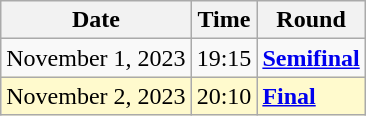<table class="wikitable">
<tr>
<th>Date</th>
<th>Time</th>
<th>Round</th>
</tr>
<tr>
<td>November 1, 2023</td>
<td>19:15</td>
<td><strong><a href='#'>Semifinal</a></strong></td>
</tr>
<tr style=background:lemonchiffon>
<td>November 2, 2023</td>
<td>20:10</td>
<td><strong><a href='#'>Final</a></strong></td>
</tr>
</table>
